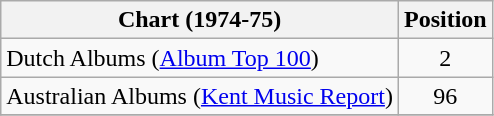<table class="wikitable" style="text-align:center;">
<tr>
<th>Chart (1974-75)</th>
<th>Position</th>
</tr>
<tr>
<td align="left">Dutch Albums (<a href='#'>Album Top 100</a>)</td>
<td>2</td>
</tr>
<tr>
<td align="left">Australian Albums (<a href='#'>Kent Music Report</a>)</td>
<td>96</td>
</tr>
<tr>
</tr>
</table>
